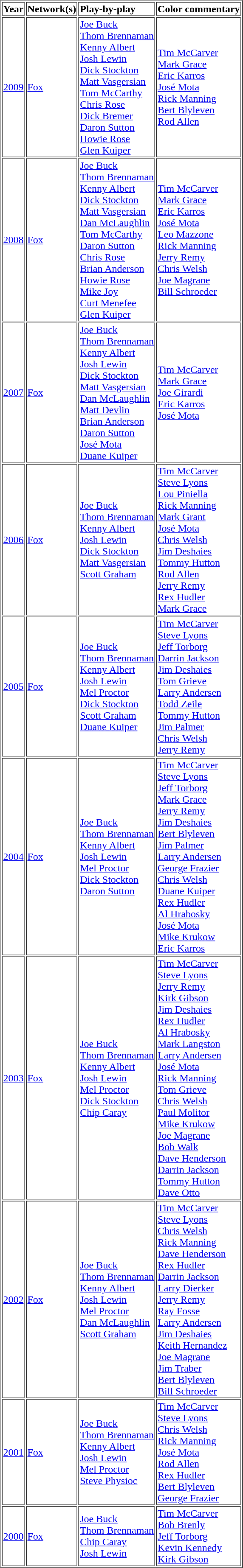<table border="1" cellpadding="1">
<tr>
<td><strong>Year</strong></td>
<td><strong>Network(s)</strong></td>
<td><strong>Play-by-play</strong></td>
<td><strong>Color commentary</strong></td>
</tr>
<tr>
<td><a href='#'>2009</a></td>
<td><a href='#'>Fox</a></td>
<td><a href='#'>Joe Buck</a><br><a href='#'>Thom Brennaman</a><br><a href='#'>Kenny Albert</a><br><a href='#'>Josh Lewin</a><br><a href='#'>Dick Stockton</a><br><a href='#'>Matt Vasgersian</a><br><a href='#'>Tom McCarthy</a><br><a href='#'>Chris Rose</a><br><a href='#'>Dick Bremer</a><br><a href='#'>Daron Sutton</a><br><a href='#'>Howie Rose</a><br><a href='#'>Glen Kuiper</a></td>
<td><a href='#'>Tim McCarver</a><br><a href='#'>Mark Grace</a><br><a href='#'>Eric Karros</a><br><a href='#'>José Mota</a><br><a href='#'>Rick Manning</a><br><a href='#'>Bert Blyleven</a><br><a href='#'>Rod Allen</a></td>
</tr>
<tr>
<td><a href='#'>2008</a></td>
<td><a href='#'>Fox</a></td>
<td><a href='#'>Joe Buck</a><br><a href='#'>Thom Brennaman</a><br><a href='#'>Kenny Albert</a><br><a href='#'>Dick Stockton</a><br><a href='#'>Matt Vasgersian</a><br><a href='#'>Dan McLaughlin</a><br><a href='#'>Tom McCarthy</a><br><a href='#'>Daron Sutton</a><br><a href='#'>Chris Rose</a><br><a href='#'>Brian Anderson</a><br><a href='#'>Howie Rose</a><br><a href='#'>Mike Joy</a><br><a href='#'>Curt Menefee</a><br><a href='#'>Glen Kuiper</a></td>
<td><a href='#'>Tim McCarver</a><br><a href='#'>Mark Grace</a><br><a href='#'>Eric Karros</a><br><a href='#'>José Mota</a><br><a href='#'>Leo Mazzone</a><br><a href='#'>Rick Manning</a><br><a href='#'>Jerry Remy</a><br><a href='#'>Chris Welsh</a><br><a href='#'>Joe Magrane</a><br><a href='#'>Bill Schroeder</a></td>
</tr>
<tr>
<td><a href='#'>2007</a></td>
<td><a href='#'>Fox</a></td>
<td><a href='#'>Joe Buck</a><br><a href='#'>Thom Brennaman</a><br><a href='#'>Kenny Albert</a><br><a href='#'>Josh Lewin</a><br><a href='#'>Dick Stockton</a><br><a href='#'>Matt Vasgersian</a><br><a href='#'>Dan McLaughlin</a><br><a href='#'>Matt Devlin</a><br><a href='#'>Brian Anderson</a><br><a href='#'>Daron Sutton</a><br><a href='#'>José Mota</a><br><a href='#'>Duane Kuiper</a></td>
<td><a href='#'>Tim McCarver</a><br><a href='#'>Mark Grace</a><br><a href='#'>Joe Girardi</a><br><a href='#'>Eric Karros</a><br><a href='#'>José Mota</a></td>
</tr>
<tr>
<td><a href='#'>2006</a></td>
<td><a href='#'>Fox</a></td>
<td><a href='#'>Joe Buck</a><br><a href='#'>Thom Brennaman</a><br><a href='#'>Kenny Albert</a><br><a href='#'>Josh Lewin</a><br><a href='#'>Dick Stockton</a><br><a href='#'>Matt Vasgersian</a><br><a href='#'>Scott Graham</a></td>
<td><a href='#'>Tim McCarver</a><br><a href='#'>Steve Lyons</a><br><a href='#'>Lou Piniella</a><br><a href='#'>Rick Manning</a><br><a href='#'>Mark Grant</a><br><a href='#'>José Mota</a><br><a href='#'>Chris Welsh</a><br><a href='#'>Jim Deshaies</a><br><a href='#'>Tommy Hutton</a><br><a href='#'>Rod Allen</a><br><a href='#'>Jerry Remy</a><br><a href='#'>Rex Hudler</a><br><a href='#'>Mark Grace</a></td>
</tr>
<tr>
<td><a href='#'>2005</a></td>
<td><a href='#'>Fox</a></td>
<td><a href='#'>Joe Buck</a><br><a href='#'>Thom Brennaman</a><br><a href='#'>Kenny Albert</a><br><a href='#'>Josh Lewin</a><br><a href='#'>Mel Proctor</a><br><a href='#'>Dick Stockton</a><br><a href='#'>Scott Graham</a><br><a href='#'>Duane Kuiper</a></td>
<td><a href='#'>Tim McCarver</a><br><a href='#'>Steve Lyons</a><br><a href='#'>Jeff Torborg</a><br><a href='#'>Darrin Jackson</a><br><a href='#'>Jim Deshaies</a><br><a href='#'>Tom Grieve</a><br><a href='#'>Larry Andersen</a><br><a href='#'>Todd Zeile</a><br>	<a href='#'>Tommy Hutton</a><br><a href='#'>Jim Palmer</a><br><a href='#'>Chris Welsh</a><br><a href='#'>Jerry Remy</a></td>
</tr>
<tr>
<td><a href='#'>2004</a></td>
<td><a href='#'>Fox</a></td>
<td><a href='#'>Joe Buck</a><br><a href='#'>Thom Brennaman</a><br><a href='#'>Kenny Albert</a><br><a href='#'>Josh Lewin</a><br><a href='#'>Mel Proctor</a><br><a href='#'>Dick Stockton</a><br><a href='#'>Daron Sutton</a></td>
<td><a href='#'>Tim McCarver</a><br><a href='#'>Steve Lyons</a><br><a href='#'>Jeff Torborg</a><br><a href='#'>Mark Grace</a><br><a href='#'>Jerry Remy</a><br><a href='#'>Jim Deshaies</a><br><a href='#'>Bert Blyleven</a><br><a href='#'>Jim Palmer</a><br><a href='#'>Larry Andersen</a><br><a href='#'>George Frazier</a><br><a href='#'>Chris Welsh</a><br><a href='#'>Duane Kuiper</a><br><a href='#'>Rex Hudler</a><br><a href='#'>Al Hrabosky</a><br><a href='#'>José Mota</a><br><a href='#'>Mike Krukow</a><br><a href='#'>Eric Karros</a></td>
</tr>
<tr>
<td><a href='#'>2003</a></td>
<td><a href='#'>Fox</a></td>
<td><a href='#'>Joe Buck</a><br><a href='#'>Thom Brennaman</a><br><a href='#'>Kenny Albert</a><br><a href='#'>Josh Lewin</a><br><a href='#'>Mel Proctor</a><br><a href='#'>Dick Stockton</a><br><a href='#'>Chip Caray</a></td>
<td><a href='#'>Tim McCarver</a><br><a href='#'>Steve Lyons</a><br><a href='#'>Jerry Remy</a><br><a href='#'>Kirk Gibson</a><br><a href='#'>Jim Deshaies</a><br><a href='#'>Rex Hudler</a><br><a href='#'>Al Hrabosky</a><br><a href='#'>Mark Langston</a><br><a href='#'>Larry Andersen</a><br><a href='#'>José Mota</a><br><a href='#'>Rick Manning</a><br><a href='#'>Tom Grieve</a><br><a href='#'>Chris Welsh</a><br><a href='#'>Paul Molitor</a><br><a href='#'>Mike Krukow</a><br><a href='#'>Joe Magrane</a><br><a href='#'>Bob Walk</a><br><a href='#'>Dave Henderson</a><br><a href='#'>Darrin Jackson</a><br><a href='#'>Tommy Hutton</a><br><a href='#'>Dave Otto</a></td>
</tr>
<tr>
<td><a href='#'>2002</a></td>
<td><a href='#'>Fox</a></td>
<td><a href='#'>Joe Buck</a><br><a href='#'>Thom Brennaman</a><br><a href='#'>Kenny Albert</a><br><a href='#'>Josh Lewin</a><br><a href='#'>Mel Proctor</a><br><a href='#'>Dan McLaughlin</a><br><a href='#'>Scott Graham</a></td>
<td><a href='#'>Tim McCarver</a><br><a href='#'>Steve Lyons</a><br><a href='#'>Chris Welsh</a><br><a href='#'>Rick Manning</a><br><a href='#'>Dave Henderson</a><br><a href='#'>Rex Hudler</a><br><a href='#'>Darrin Jackson</a><br><a href='#'>Larry Dierker</a><br><a href='#'>Jerry Remy</a><br><a href='#'>Ray Fosse</a><br><a href='#'>Larry Andersen</a><br><a href='#'>Jim Deshaies</a><br><a href='#'>Keith Hernandez</a><br><a href='#'>Joe Magrane</a><br><a href='#'>Jim Traber</a><br><a href='#'>Bert Blyleven</a><br><a href='#'>Bill Schroeder</a></td>
</tr>
<tr>
<td><a href='#'>2001</a></td>
<td><a href='#'>Fox</a></td>
<td><a href='#'>Joe Buck</a><br><a href='#'>Thom Brennaman</a><br><a href='#'>Kenny Albert</a><br><a href='#'>Josh Lewin</a><br><a href='#'>Mel Proctor</a><br><a href='#'>Steve Physioc</a></td>
<td><a href='#'>Tim McCarver</a><br><a href='#'>Steve Lyons</a><br><a href='#'>Chris Welsh</a><br><a href='#'>Rick Manning</a><br><a href='#'>José Mota</a><br><a href='#'>Rod Allen</a><br><a href='#'>Rex Hudler</a><br><a href='#'>Bert Blyleven</a><br><a href='#'>George Frazier</a></td>
</tr>
<tr>
<td><a href='#'>2000</a></td>
<td><a href='#'>Fox</a></td>
<td><a href='#'>Joe Buck</a><br><a href='#'>Thom Brennaman</a><br><a href='#'>Chip Caray</a><br><a href='#'>Josh Lewin</a></td>
<td><a href='#'>Tim McCarver</a><br><a href='#'>Bob Brenly</a><br><a href='#'>Jeff Torborg</a><br><a href='#'>Kevin Kennedy</a><br><a href='#'>Kirk Gibson</a></td>
</tr>
</table>
